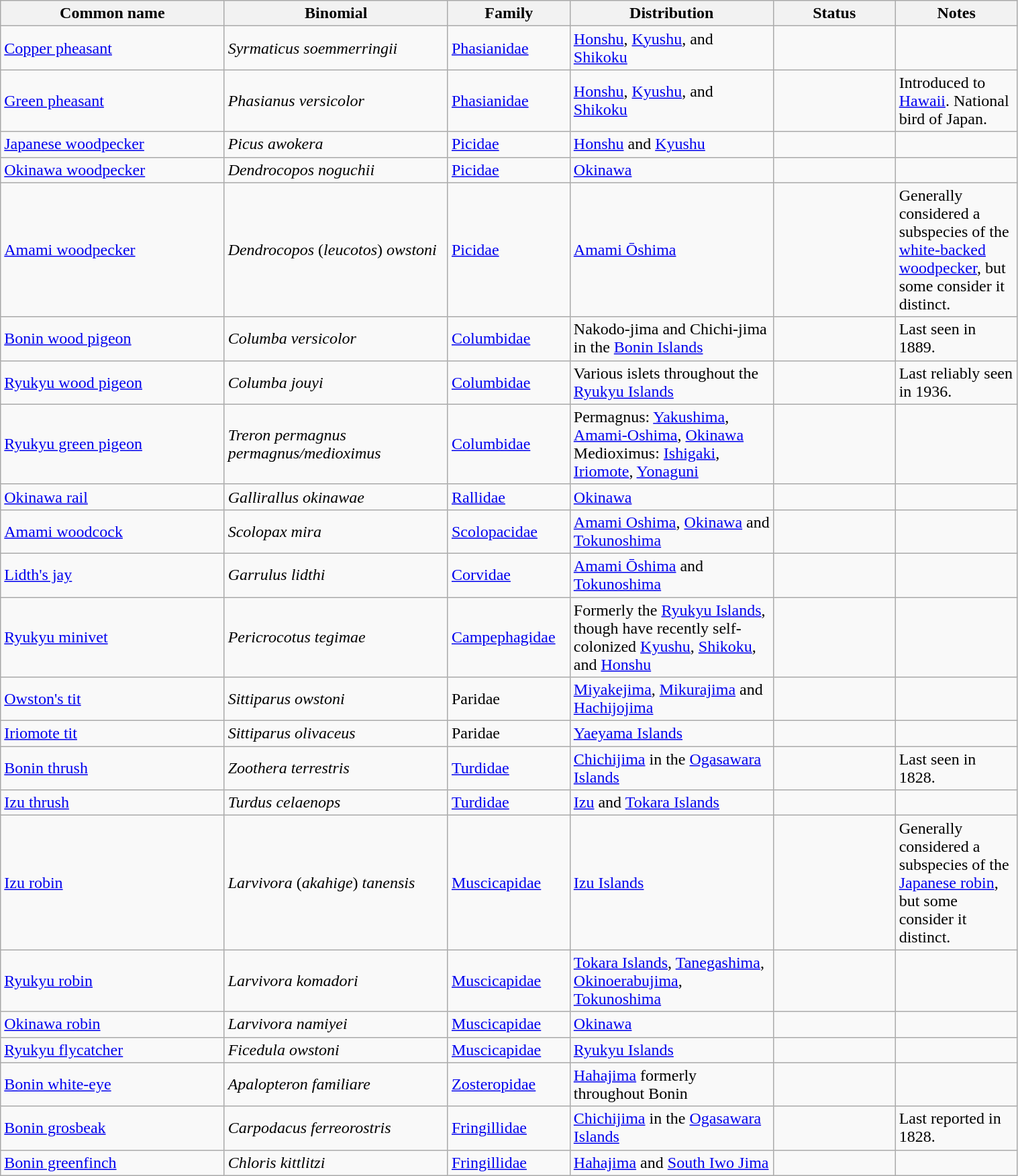<table class="wikitable" width="80%">
<tr>
<th width="22%">Common name</th>
<th width="22%">Binomial</th>
<th width="12%">Family</th>
<th width="20%">Distribution</th>
<th width="12%">Status</th>
<th width="12%">Notes</th>
</tr>
<tr>
<td><a href='#'>Copper pheasant</a></td>
<td><em>Syrmaticus soemmerringii</em></td>
<td><a href='#'>Phasianidae</a></td>
<td><a href='#'>Honshu</a>, <a href='#'>Kyushu</a>, and <a href='#'>Shikoku</a></td>
<td></td>
<td></td>
</tr>
<tr>
<td><a href='#'>Green pheasant</a></td>
<td><em>Phasianus versicolor</em></td>
<td><a href='#'>Phasianidae</a></td>
<td><a href='#'>Honshu</a>, <a href='#'>Kyushu</a>, and <a href='#'>Shikoku</a></td>
<td></td>
<td>Introduced to <a href='#'>Hawaii</a>. National bird of Japan.</td>
</tr>
<tr>
<td><a href='#'>Japanese woodpecker</a></td>
<td><em>Picus awokera</em></td>
<td><a href='#'>Picidae</a></td>
<td><a href='#'>Honshu</a> and <a href='#'>Kyushu</a></td>
<td></td>
<td></td>
</tr>
<tr>
<td><a href='#'>Okinawa woodpecker</a></td>
<td><em>Dendrocopos noguchii</em></td>
<td><a href='#'>Picidae</a></td>
<td><a href='#'>Okinawa</a></td>
<td></td>
<td></td>
</tr>
<tr>
<td><a href='#'>Amami woodpecker</a></td>
<td><em>Dendrocopos</em> (<em>leucotos</em>) <em>owstoni</em></td>
<td><a href='#'>Picidae</a></td>
<td><a href='#'>Amami Ōshima</a></td>
<td></td>
<td>Generally considered a subspecies of the <a href='#'>white-backed woodpecker</a>, but some consider it distinct.</td>
</tr>
<tr>
<td><a href='#'>Bonin wood pigeon</a></td>
<td><em>Columba versicolor</em></td>
<td><a href='#'>Columbidae</a></td>
<td>Nakodo-jima and Chichi-jima in the <a href='#'>Bonin Islands</a></td>
<td></td>
<td>Last seen in 1889.</td>
</tr>
<tr>
<td><a href='#'>Ryukyu wood pigeon</a></td>
<td><em>Columba jouyi</em></td>
<td><a href='#'>Columbidae</a></td>
<td>Various islets throughout the <a href='#'>Ryukyu Islands</a></td>
<td></td>
<td>Last reliably seen in 1936.</td>
</tr>
<tr>
<td><a href='#'>Ryukyu green pigeon</a></td>
<td><em>Treron permagnus permagnus/medioximus</em></td>
<td><a href='#'>Columbidae</a></td>
<td>Permagnus: <a href='#'>Yakushima</a>, <a href='#'>Amami-Oshima</a>, <a href='#'>Okinawa</a><br>Medioximus: <a href='#'>Ishigaki</a>, <a href='#'>Iriomote</a>, <a href='#'>Yonaguni</a></td>
<td></td>
<td></td>
</tr>
<tr>
<td><a href='#'>Okinawa rail</a></td>
<td><em>Gallirallus okinawae</em></td>
<td><a href='#'>Rallidae</a></td>
<td><a href='#'>Okinawa</a></td>
<td></td>
<td></td>
</tr>
<tr>
<td><a href='#'>Amami woodcock</a></td>
<td><em>Scolopax mira</em></td>
<td><a href='#'>Scolopacidae</a></td>
<td><a href='#'>Amami Oshima</a>, <a href='#'>Okinawa</a> and <a href='#'>Tokunoshima</a></td>
<td></td>
<td></td>
</tr>
<tr>
<td><a href='#'>Lidth's jay</a></td>
<td><em>Garrulus lidthi</em></td>
<td><a href='#'>Corvidae</a></td>
<td><a href='#'>Amami Ōshima</a> and <a href='#'>Tokunoshima</a></td>
<td></td>
<td></td>
</tr>
<tr>
<td><a href='#'>Ryukyu minivet</a></td>
<td><em>Pericrocotus tegimae</em></td>
<td><a href='#'>Campephagidae</a></td>
<td>Formerly the <a href='#'>Ryukyu Islands</a>, though have recently self-colonized <a href='#'>Kyushu</a>, <a href='#'>Shikoku</a>, and <a href='#'>Honshu</a></td>
<td></td>
<td></td>
</tr>
<tr>
<td><a href='#'>Owston's tit</a></td>
<td><em>Sittiparus owstoni</em></td>
<td>Paridae</td>
<td><a href='#'>Miyakejima</a>, <a href='#'>Mikurajima</a> and <a href='#'>Hachijojima</a></td>
<td></td>
<td></td>
</tr>
<tr>
<td><a href='#'>Iriomote tit</a></td>
<td><em>Sittiparus olivaceus</em></td>
<td>Paridae</td>
<td><a href='#'>Yaeyama Islands</a></td>
<td></td>
<td></td>
</tr>
<tr>
<td><a href='#'>Bonin thrush</a></td>
<td><em>Zoothera terrestris</em></td>
<td><a href='#'>Turdidae</a></td>
<td><a href='#'>Chichijima</a> in the <a href='#'>Ogasawara Islands</a></td>
<td></td>
<td>Last seen in 1828.</td>
</tr>
<tr>
<td><a href='#'>Izu thrush</a></td>
<td><em>Turdus celaenops</em></td>
<td><a href='#'>Turdidae</a></td>
<td><a href='#'>Izu</a> and <a href='#'>Tokara Islands</a></td>
<td></td>
<td></td>
</tr>
<tr>
<td><a href='#'>Izu robin</a></td>
<td><em>Larvivora</em> (<em>akahige</em>) <em>tanensis</em></td>
<td><a href='#'>Muscicapidae</a></td>
<td><a href='#'>Izu Islands</a></td>
<td></td>
<td>Generally considered a subspecies of the <a href='#'>Japanese robin</a>, but some consider it distinct.</td>
</tr>
<tr>
<td><a href='#'>Ryukyu robin</a></td>
<td><em>Larvivora komadori</em></td>
<td><a href='#'>Muscicapidae</a></td>
<td><a href='#'>Tokara Islands</a>, <a href='#'>Tanegashima</a>, <a href='#'>Okinoerabujima</a>, <a href='#'>Tokunoshima</a></td>
<td></td>
<td></td>
</tr>
<tr>
<td><a href='#'>Okinawa robin</a></td>
<td><em>Larvivora namiyei</em></td>
<td><a href='#'>Muscicapidae</a></td>
<td><a href='#'>Okinawa</a></td>
<td></td>
<td></td>
</tr>
<tr>
<td><a href='#'>Ryukyu flycatcher</a></td>
<td><em>Ficedula owstoni</em></td>
<td><a href='#'>Muscicapidae</a></td>
<td><a href='#'>Ryukyu Islands</a></td>
<td></td>
<td></td>
</tr>
<tr>
<td><a href='#'>Bonin white-eye</a></td>
<td><em>Apalopteron familiare</em></td>
<td><a href='#'>Zosteropidae</a></td>
<td><a href='#'>Hahajima</a> formerly throughout Bonin</td>
<td></td>
<td></td>
</tr>
<tr>
<td><a href='#'>Bonin grosbeak</a></td>
<td><em>Carpodacus ferreorostris</em></td>
<td><a href='#'>Fringillidae</a></td>
<td><a href='#'>Chichijima</a> in the <a href='#'>Ogasawara Islands</a></td>
<td></td>
<td>Last reported in 1828.</td>
</tr>
<tr>
<td><a href='#'>Bonin greenfinch</a></td>
<td><em>Chloris kittlitzi</em></td>
<td><a href='#'>Fringillidae</a></td>
<td><a href='#'>Hahajima</a> and <a href='#'>South Iwo Jima</a></td>
<td></td>
<td></td>
</tr>
</table>
